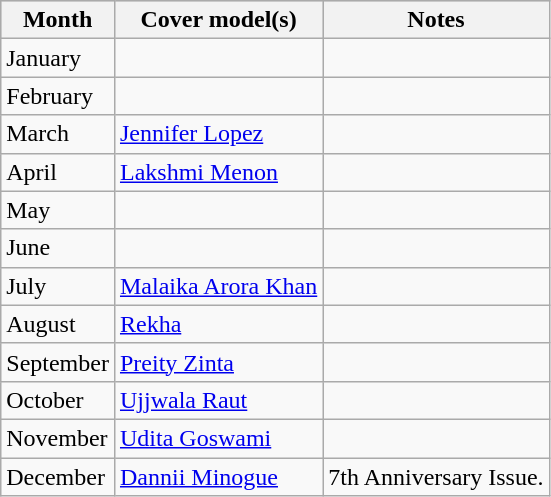<table class="wikitable">
<tr style="background:#ccc; text-align:center;">
<th>Month</th>
<th>Cover model(s)</th>
<th>Notes</th>
</tr>
<tr>
<td>January</td>
<td></td>
<td></td>
</tr>
<tr>
<td>February</td>
<td></td>
<td></td>
</tr>
<tr>
<td>March</td>
<td><a href='#'>Jennifer Lopez</a></td>
<td></td>
</tr>
<tr>
<td>April</td>
<td><a href='#'>Lakshmi Menon</a></td>
<td></td>
</tr>
<tr>
<td>May</td>
<td></td>
<td></td>
</tr>
<tr>
<td>June</td>
<td></td>
<td></td>
</tr>
<tr>
<td>July</td>
<td><a href='#'>Malaika Arora Khan</a></td>
<td></td>
</tr>
<tr>
<td>August</td>
<td><a href='#'>Rekha</a></td>
<td></td>
</tr>
<tr>
<td>September</td>
<td><a href='#'>Preity Zinta</a></td>
<td></td>
</tr>
<tr>
<td>October</td>
<td><a href='#'>Ujjwala Raut</a></td>
<td></td>
</tr>
<tr>
<td>November</td>
<td><a href='#'>Udita Goswami</a></td>
<td></td>
</tr>
<tr>
<td>December</td>
<td><a href='#'>Dannii Minogue</a></td>
<td>7th Anniversary Issue.</td>
</tr>
</table>
